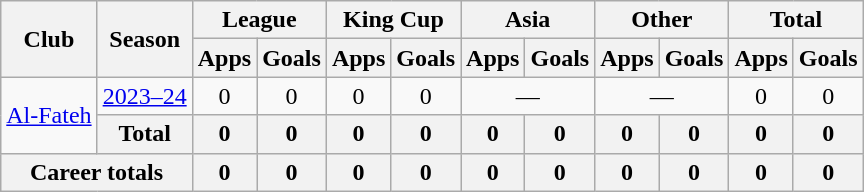<table class="wikitable" style="text-align: center">
<tr>
<th rowspan=2>Club</th>
<th rowspan=2>Season</th>
<th colspan=2>League</th>
<th colspan=2>King Cup</th>
<th colspan=2>Asia</th>
<th colspan=2>Other</th>
<th colspan=2>Total</th>
</tr>
<tr>
<th>Apps</th>
<th>Goals</th>
<th>Apps</th>
<th>Goals</th>
<th>Apps</th>
<th>Goals</th>
<th>Apps</th>
<th>Goals</th>
<th>Apps</th>
<th>Goals</th>
</tr>
<tr>
<td rowspan=2><a href='#'>Al-Fateh</a></td>
<td><a href='#'>2023–24</a></td>
<td>0</td>
<td>0</td>
<td>0</td>
<td>0</td>
<td colspan=2>—</td>
<td colspan=2>—</td>
<td>0</td>
<td>0</td>
</tr>
<tr>
<th>Total</th>
<th>0</th>
<th>0</th>
<th>0</th>
<th>0</th>
<th>0</th>
<th>0</th>
<th>0</th>
<th>0</th>
<th>0</th>
<th>0</th>
</tr>
<tr>
<th colspan=2>Career totals</th>
<th>0</th>
<th>0</th>
<th>0</th>
<th>0</th>
<th>0</th>
<th>0</th>
<th>0</th>
<th>0</th>
<th>0</th>
<th>0</th>
</tr>
</table>
